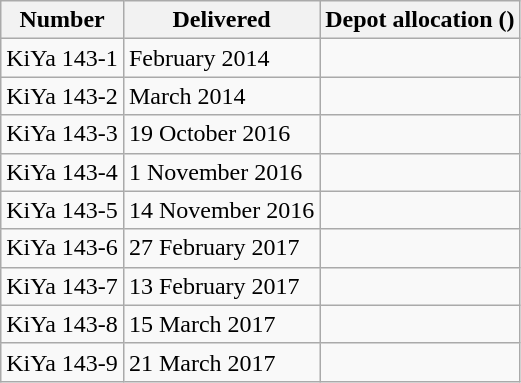<table class="wikitable">
<tr>
<th>Number</th>
<th>Delivered</th>
<th>Depot allocation ()</th>
</tr>
<tr>
<td>KiYa 143-1</td>
<td>February 2014</td>
<td></td>
</tr>
<tr>
<td>KiYa 143-2</td>
<td>March 2014</td>
<td></td>
</tr>
<tr>
<td>KiYa 143-3</td>
<td>19 October 2016</td>
<td></td>
</tr>
<tr>
<td>KiYa 143-4</td>
<td>1 November 2016</td>
<td></td>
</tr>
<tr>
<td>KiYa 143-5</td>
<td>14 November 2016</td>
<td></td>
</tr>
<tr>
<td>KiYa 143-6</td>
<td>27 February 2017</td>
<td></td>
</tr>
<tr>
<td>KiYa 143-7</td>
<td>13 February 2017</td>
<td></td>
</tr>
<tr>
<td>KiYa 143-8</td>
<td>15 March 2017</td>
<td></td>
</tr>
<tr>
<td>KiYa 143-9</td>
<td>21 March 2017</td>
<td></td>
</tr>
</table>
